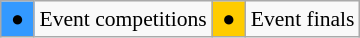<table class="wikitable" style="margin:0.5em auto; font-size:90%;position:relative;">
<tr>
<td bgcolor=#3399ff align=center> ● </td>
<td>Event competitions</td>
<td bgcolor=#ffcc00 align=center> ● </td>
<td>Event finals</td>
</tr>
</table>
